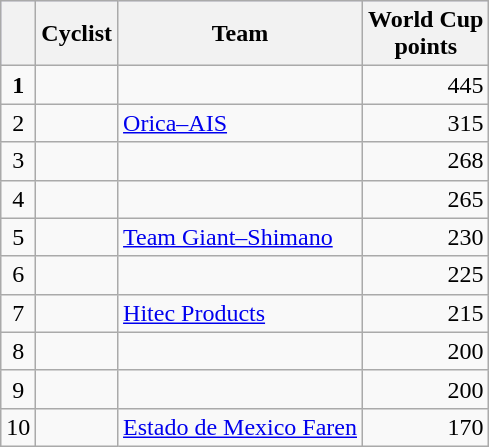<table class="wikitable">
<tr style="background:#ccccff;">
<th></th>
<th>Cyclist</th>
<th>Team</th>
<th>World Cup<br>points</th>
</tr>
<tr>
<td align=center><strong>1</strong></td>
<td> </td>
<td></td>
<td align=right>445</td>
</tr>
<tr>
<td align=center>2</td>
<td></td>
<td><a href='#'>Orica–AIS</a></td>
<td align=right>315</td>
</tr>
<tr>
<td align=center>3</td>
<td></td>
<td></td>
<td align=right>268</td>
</tr>
<tr>
<td align=center>4</td>
<td></td>
<td></td>
<td align=right>265</td>
</tr>
<tr>
<td align=center>5</td>
<td></td>
<td><a href='#'>Team Giant–Shimano</a></td>
<td align=right>230</td>
</tr>
<tr>
<td align=center>6</td>
<td></td>
<td></td>
<td align=right>225</td>
</tr>
<tr>
<td align=center>7</td>
<td></td>
<td><a href='#'>Hitec Products</a></td>
<td align=right>215</td>
</tr>
<tr>
<td align=center>8</td>
<td></td>
<td></td>
<td align=right>200</td>
</tr>
<tr>
<td align=center>9</td>
<td></td>
<td></td>
<td align=right>200</td>
</tr>
<tr>
<td align=center>10</td>
<td></td>
<td><a href='#'>Estado de Mexico Faren</a></td>
<td align=right>170</td>
</tr>
</table>
